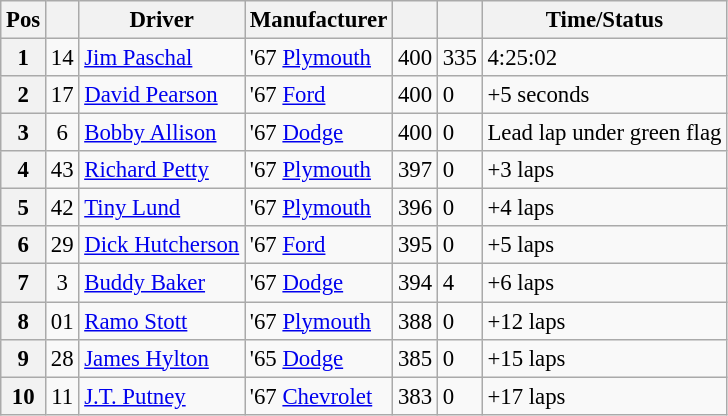<table class="wikitable" style="font-size:95%">
<tr>
<th>Pos</th>
<th></th>
<th>Driver</th>
<th>Manufacturer</th>
<th></th>
<th></th>
<th>Time/Status</th>
</tr>
<tr>
<th>1</th>
<td align="center">14</td>
<td><a href='#'>Jim Paschal</a></td>
<td>'67 <a href='#'>Plymouth</a></td>
<td>400</td>
<td>335</td>
<td>4:25:02</td>
</tr>
<tr>
<th>2</th>
<td align="center">17</td>
<td><a href='#'>David Pearson</a></td>
<td>'67 <a href='#'>Ford</a></td>
<td>400</td>
<td>0</td>
<td>+5 seconds</td>
</tr>
<tr>
<th>3</th>
<td align="center">6</td>
<td><a href='#'>Bobby Allison</a></td>
<td>'67 <a href='#'>Dodge</a></td>
<td>400</td>
<td>0</td>
<td>Lead lap under green flag</td>
</tr>
<tr>
<th>4</th>
<td align="center">43</td>
<td><a href='#'>Richard Petty</a></td>
<td>'67 <a href='#'>Plymouth</a></td>
<td>397</td>
<td>0</td>
<td>+3 laps</td>
</tr>
<tr>
<th>5</th>
<td align="center">42</td>
<td><a href='#'>Tiny Lund</a></td>
<td>'67 <a href='#'>Plymouth</a></td>
<td>396</td>
<td>0</td>
<td>+4 laps</td>
</tr>
<tr>
<th>6</th>
<td align="center">29</td>
<td><a href='#'>Dick Hutcherson</a></td>
<td>'67 <a href='#'>Ford</a></td>
<td>395</td>
<td>0</td>
<td>+5 laps</td>
</tr>
<tr>
<th>7</th>
<td align="center">3</td>
<td><a href='#'>Buddy Baker</a></td>
<td>'67 <a href='#'>Dodge</a></td>
<td>394</td>
<td>4</td>
<td>+6 laps</td>
</tr>
<tr>
<th>8</th>
<td align="center">01</td>
<td><a href='#'>Ramo Stott</a></td>
<td>'67 <a href='#'>Plymouth</a></td>
<td>388</td>
<td>0</td>
<td>+12 laps</td>
</tr>
<tr>
<th>9</th>
<td align="center">28</td>
<td><a href='#'>James Hylton</a></td>
<td>'65 <a href='#'>Dodge</a></td>
<td>385</td>
<td>0</td>
<td>+15 laps</td>
</tr>
<tr>
<th>10</th>
<td align="center">11</td>
<td><a href='#'>J.T. Putney</a></td>
<td>'67 <a href='#'>Chevrolet</a></td>
<td>383</td>
<td>0</td>
<td>+17 laps</td>
</tr>
</table>
